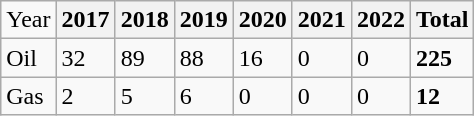<table class="wikitable">
<tr>
<td>Year</td>
<th>2017</th>
<th>2018</th>
<th>2019</th>
<th>2020</th>
<th>2021</th>
<th>2022</th>
<th><strong>Total</strong></th>
</tr>
<tr>
<td>Oil</td>
<td>32</td>
<td>89</td>
<td>88</td>
<td>16</td>
<td>0</td>
<td>0</td>
<td><strong>225</strong></td>
</tr>
<tr>
<td>Gas</td>
<td>2</td>
<td>5</td>
<td>6</td>
<td>0</td>
<td>0</td>
<td>0</td>
<td><strong>12</strong></td>
</tr>
</table>
